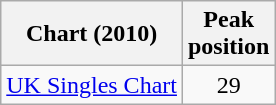<table class="wikitable">
<tr>
<th>Chart (2010)</th>
<th>Peak<br>position</th>
</tr>
<tr>
<td><a href='#'>UK Singles Chart</a></td>
<td style="text-align:center;">29</td>
</tr>
</table>
